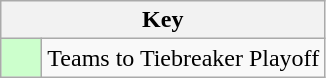<table class="wikitable" style="text-align: center;">
<tr>
<th colspan=2>Key</th>
</tr>
<tr>
<td style="background:#ccffcc; width:20px;"></td>
<td align=left>Teams to Tiebreaker Playoff</td>
</tr>
</table>
